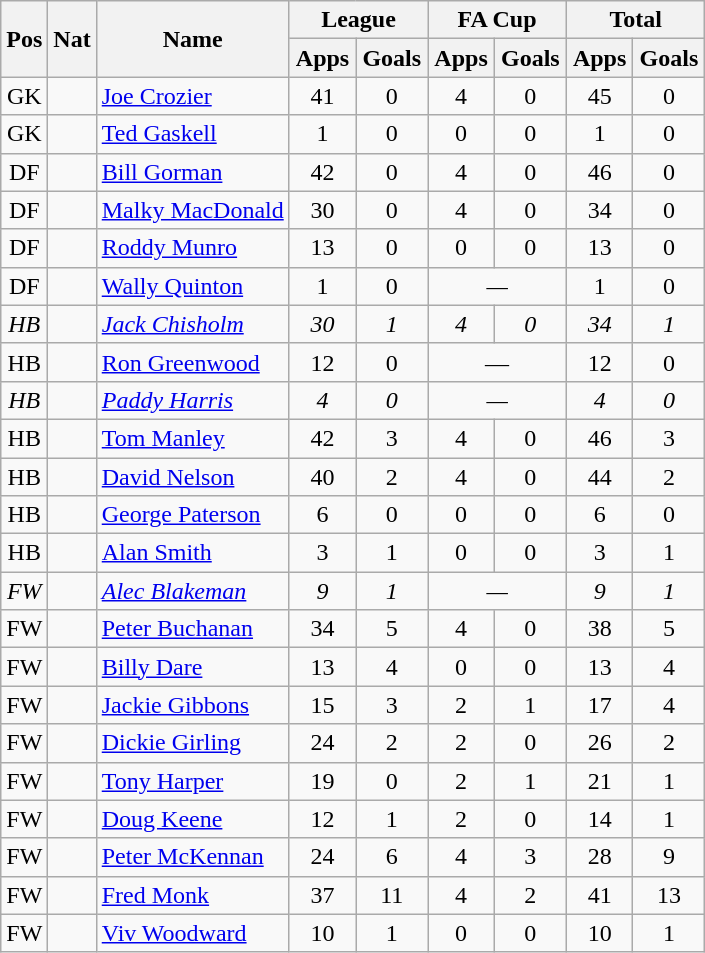<table class="wikitable" style="text-align:center">
<tr>
<th rowspan="2">Pos</th>
<th rowspan="2">Nat</th>
<th rowspan="2">Name</th>
<th colspan="2" style="width:85px;">League</th>
<th colspan="2" style="width:85px;">FA Cup</th>
<th colspan="2" style="width:85px;">Total</th>
</tr>
<tr>
<th>Apps</th>
<th>Goals</th>
<th>Apps</th>
<th>Goals</th>
<th>Apps</th>
<th>Goals</th>
</tr>
<tr>
<td>GK</td>
<td></td>
<td style="text-align:left;"><a href='#'>Joe Crozier</a></td>
<td>41</td>
<td>0</td>
<td>4</td>
<td>0</td>
<td>45</td>
<td>0</td>
</tr>
<tr>
<td>GK</td>
<td></td>
<td style="text-align:left;"><a href='#'>Ted Gaskell</a></td>
<td>1</td>
<td>0</td>
<td>0</td>
<td>0</td>
<td>1</td>
<td>0</td>
</tr>
<tr>
<td>DF</td>
<td></td>
<td style="text-align:left;"><a href='#'>Bill Gorman</a></td>
<td>42</td>
<td>0</td>
<td>4</td>
<td>0</td>
<td>46</td>
<td>0</td>
</tr>
<tr>
<td>DF</td>
<td></td>
<td style="text-align:left;"><a href='#'>Malky MacDonald</a></td>
<td>30</td>
<td>0</td>
<td>4</td>
<td>0</td>
<td>34</td>
<td>0</td>
</tr>
<tr>
<td>DF</td>
<td></td>
<td style="text-align:left;"><a href='#'>Roddy Munro</a></td>
<td>13</td>
<td>0</td>
<td>0</td>
<td>0</td>
<td>13</td>
<td>0</td>
</tr>
<tr>
<td>DF</td>
<td><em></em></td>
<td style="text-align:left;"><a href='#'>Wally Quinton</a></td>
<td>1</td>
<td>0</td>
<td colspan="2"><em>—</em></td>
<td>1</td>
<td>0</td>
</tr>
<tr>
<td><em>HB</em></td>
<td><em></em></td>
<td style="text-align:left;"><em><a href='#'>Jack Chisholm</a></em></td>
<td><em>30</em></td>
<td><em>1</em></td>
<td><em>4</em></td>
<td><em>0</em></td>
<td><em>34</em></td>
<td><em>1</em></td>
</tr>
<tr>
<td>HB</td>
<td></td>
<td style="text-align:left;"><a href='#'>Ron Greenwood</a></td>
<td>12</td>
<td>0</td>
<td colspan="2">—</td>
<td>12</td>
<td>0</td>
</tr>
<tr>
<td><em>HB</em></td>
<td><em></em></td>
<td style="text-align:left;"><em><a href='#'>Paddy Harris</a></em></td>
<td><em>4</em></td>
<td><em>0</em></td>
<td colspan="2"><em>—</em></td>
<td><em>4</em></td>
<td><em>0</em></td>
</tr>
<tr>
<td>HB</td>
<td></td>
<td style="text-align:left;"><a href='#'>Tom Manley</a></td>
<td>42</td>
<td>3</td>
<td>4</td>
<td>0</td>
<td>46</td>
<td>3</td>
</tr>
<tr>
<td>HB</td>
<td></td>
<td style="text-align:left;"><a href='#'>David Nelson</a></td>
<td>40</td>
<td>2</td>
<td>4</td>
<td>0</td>
<td>44</td>
<td>2</td>
</tr>
<tr>
<td>HB</td>
<td></td>
<td style="text-align:left;"><a href='#'>George Paterson</a></td>
<td>6</td>
<td>0</td>
<td>0</td>
<td>0</td>
<td>6</td>
<td>0</td>
</tr>
<tr>
<td>HB</td>
<td></td>
<td style="text-align:left;"><a href='#'>Alan Smith</a></td>
<td>3</td>
<td>1</td>
<td>0</td>
<td>0</td>
<td>3</td>
<td>1</td>
</tr>
<tr>
<td><em>FW</em></td>
<td><em></em></td>
<td style="text-align:left;"><em><a href='#'>Alec Blakeman</a></em></td>
<td><em>9</em></td>
<td><em>1</em></td>
<td colspan="2"><em>—</em></td>
<td><em>9</em></td>
<td><em>1</em></td>
</tr>
<tr>
<td>FW</td>
<td><em></em></td>
<td style="text-align:left;"><a href='#'>Peter Buchanan</a></td>
<td>34</td>
<td>5</td>
<td>4</td>
<td>0</td>
<td>38</td>
<td>5</td>
</tr>
<tr>
<td>FW</td>
<td><em></em></td>
<td style="text-align:left;"><a href='#'>Billy Dare</a></td>
<td>13</td>
<td>4</td>
<td>0</td>
<td>0</td>
<td>13</td>
<td>4</td>
</tr>
<tr>
<td>FW</td>
<td><em></em></td>
<td style="text-align:left;"><a href='#'>Jackie Gibbons</a></td>
<td>15</td>
<td>3</td>
<td>2</td>
<td>1</td>
<td>17</td>
<td>4</td>
</tr>
<tr>
<td>FW</td>
<td><em></em></td>
<td style="text-align:left;"><a href='#'>Dickie Girling</a></td>
<td>24</td>
<td>2</td>
<td>2</td>
<td>0</td>
<td>26</td>
<td>2</td>
</tr>
<tr>
<td>FW</td>
<td><em></em></td>
<td style="text-align:left;"><a href='#'>Tony Harper</a></td>
<td>19</td>
<td>0</td>
<td>2</td>
<td>1</td>
<td>21</td>
<td>1</td>
</tr>
<tr>
<td>FW</td>
<td></td>
<td style="text-align:left;"><a href='#'>Doug Keene</a></td>
<td>12</td>
<td>1</td>
<td>2</td>
<td>0</td>
<td>14</td>
<td>1</td>
</tr>
<tr>
<td>FW</td>
<td><em></em></td>
<td style="text-align:left;"><a href='#'>Peter McKennan</a></td>
<td>24</td>
<td>6</td>
<td>4</td>
<td>3</td>
<td>28</td>
<td>9</td>
</tr>
<tr>
<td>FW</td>
<td></td>
<td style="text-align:left;"><a href='#'>Fred Monk</a></td>
<td>37</td>
<td>11</td>
<td>4</td>
<td>2</td>
<td>41</td>
<td>13</td>
</tr>
<tr>
<td>FW</td>
<td></td>
<td style="text-align:left;"><a href='#'>Viv Woodward</a></td>
<td>10</td>
<td>1</td>
<td>0</td>
<td>0</td>
<td>10</td>
<td>1</td>
</tr>
</table>
